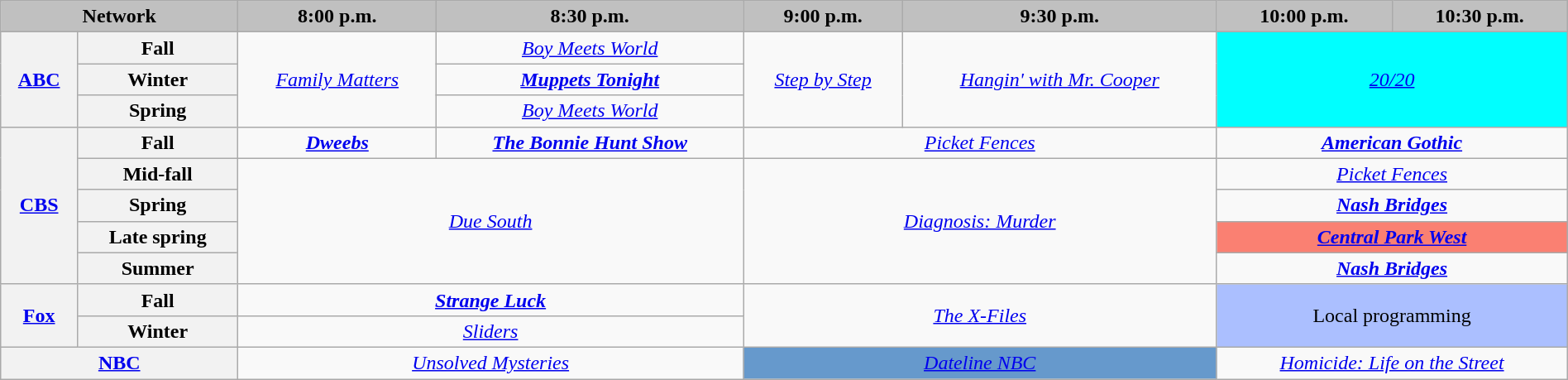<table class="wikitable" style="width:100%;margin-right:0;text-align:center">
<tr>
<th colspan="2" style="background-color:#C0C0C0;text-align:center">Network</th>
<th style="background-color:#C0C0C0;text-align:center">8:00 p.m.</th>
<th style="background-color:#C0C0C0;text-align:center">8:30 p.m.</th>
<th style="background-color:#C0C0C0;text-align:center">9:00 p.m.</th>
<th style="background-color:#C0C0C0;text-align:center">9:30 p.m.</th>
<th style="background-color:#C0C0C0;text-align:center">10:00 p.m.</th>
<th style="background-color:#C0C0C0;text-align:center">10:30 p.m.</th>
</tr>
<tr>
<th rowspan="3"><a href='#'>ABC</a></th>
<th>Fall</th>
<td rowspan="3"><em><a href='#'>Family Matters</a></em></td>
<td><em><a href='#'>Boy Meets World</a></em></td>
<td rowspan="3"><em><a href='#'>Step by Step</a></em></td>
<td rowspan="3"><em><a href='#'>Hangin' with Mr. Cooper</a></em></td>
<td rowspan="3" colspan="2" style="background:cyan;"><em><a href='#'>20/20</a></em> </td>
</tr>
<tr>
<th>Winter</th>
<td><strong><em><a href='#'>Muppets Tonight</a></em></strong></td>
</tr>
<tr>
<th>Spring</th>
<td><em><a href='#'>Boy Meets World</a></em></td>
</tr>
<tr>
<th rowspan="5"><a href='#'>CBS</a></th>
<th>Fall</th>
<td><strong><em><a href='#'>Dweebs</a></em></strong></td>
<td><strong><em><a href='#'>The Bonnie Hunt Show</a></em></strong></td>
<td colspan="2"><em><a href='#'>Picket Fences</a></em></td>
<td colspan="2"><strong><em><a href='#'>American Gothic</a></em></strong></td>
</tr>
<tr>
<th>Mid-fall</th>
<td rowspan="4" colspan="2"><em><a href='#'>Due South</a></em></td>
<td rowspan="4" colspan="2"><em><a href='#'>Diagnosis: Murder</a></em></td>
<td colspan="2"><em><a href='#'>Picket Fences</a></em></td>
</tr>
<tr>
<th>Spring</th>
<td colspan="2"><strong><em><a href='#'>Nash Bridges</a></em></strong></td>
</tr>
<tr>
<th>Late spring</th>
<td colspan="2" style="background:#FA8072;"><strong><em><a href='#'>Central Park West</a></em></strong></td>
</tr>
<tr>
<th>Summer</th>
<td colspan="2"><strong><em><a href='#'>Nash Bridges</a></em></strong></td>
</tr>
<tr>
<th rowspan="2"><a href='#'>Fox</a></th>
<th>Fall</th>
<td colspan="2"><strong><em><a href='#'>Strange Luck</a></em></strong></td>
<td rowspan="2" colspan="2"><em><a href='#'>The X-Files</a></em></td>
<td rowspan="2" colspan="2" style="background:#abbfff;">Local programming</td>
</tr>
<tr>
<th>Winter</th>
<td colspan="2"><em><a href='#'>Sliders</a></em></td>
</tr>
<tr>
<th colspan="2"><a href='#'>NBC</a></th>
<td colspan="2"><em><a href='#'>Unsolved Mysteries</a></em></td>
<td colspan="2" style="background:#6699CC;"><em><a href='#'>Dateline NBC</a></em></td>
<td colspan="2"><em><a href='#'>Homicide: Life on the Street</a></em></td>
</tr>
</table>
